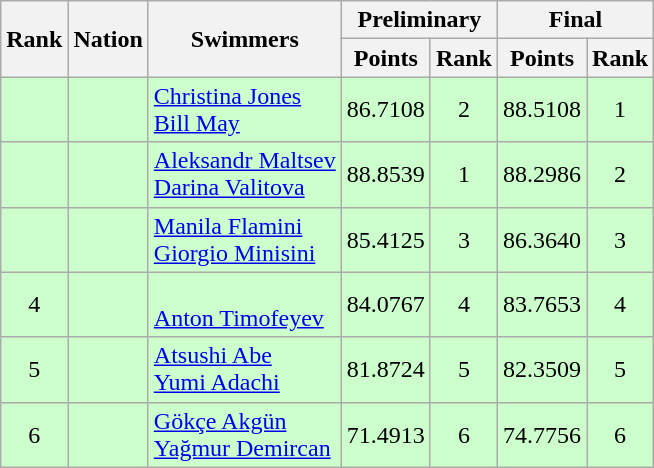<table class="wikitable sortable" style="text-align:center">
<tr>
<th rowspan=2>Rank</th>
<th rowspan=2>Nation</th>
<th rowspan=2>Swimmers</th>
<th colspan=2>Preliminary</th>
<th colspan=2>Final</th>
</tr>
<tr>
<th>Points</th>
<th>Rank</th>
<th>Points</th>
<th>Rank</th>
</tr>
<tr bgcolor=ccffcc>
<td></td>
<td align=left></td>
<td align=left><a href='#'>Christina Jones</a><br><a href='#'>Bill May</a></td>
<td>86.7108</td>
<td>2</td>
<td>88.5108</td>
<td>1</td>
</tr>
<tr bgcolor=ccffcc>
<td></td>
<td align=left></td>
<td align=left><a href='#'>Aleksandr Maltsev</a><br><a href='#'>Darina Valitova</a></td>
<td>88.8539</td>
<td>1</td>
<td>88.2986</td>
<td>2</td>
</tr>
<tr bgcolor=ccffcc>
<td></td>
<td align=left></td>
<td align=left><a href='#'>Manila Flamini</a><br><a href='#'>Giorgio Minisini</a></td>
<td>85.4125</td>
<td>3</td>
<td>86.3640</td>
<td>3</td>
</tr>
<tr bgcolor=ccffcc>
<td>4</td>
<td align=left></td>
<td align=left><br><a href='#'>Anton Timofeyev</a></td>
<td>84.0767</td>
<td>4</td>
<td>83.7653</td>
<td>4</td>
</tr>
<tr bgcolor=ccffcc>
<td>5</td>
<td align=left></td>
<td align=left><a href='#'>Atsushi Abe</a><br><a href='#'>Yumi Adachi</a></td>
<td>81.8724</td>
<td>5</td>
<td>82.3509</td>
<td>5</td>
</tr>
<tr bgcolor=ccffcc>
<td>6</td>
<td align=left></td>
<td align=left><a href='#'>Gökçe Akgün</a><br><a href='#'>Yağmur Demircan</a></td>
<td>71.4913</td>
<td>6</td>
<td>74.7756</td>
<td>6</td>
</tr>
</table>
